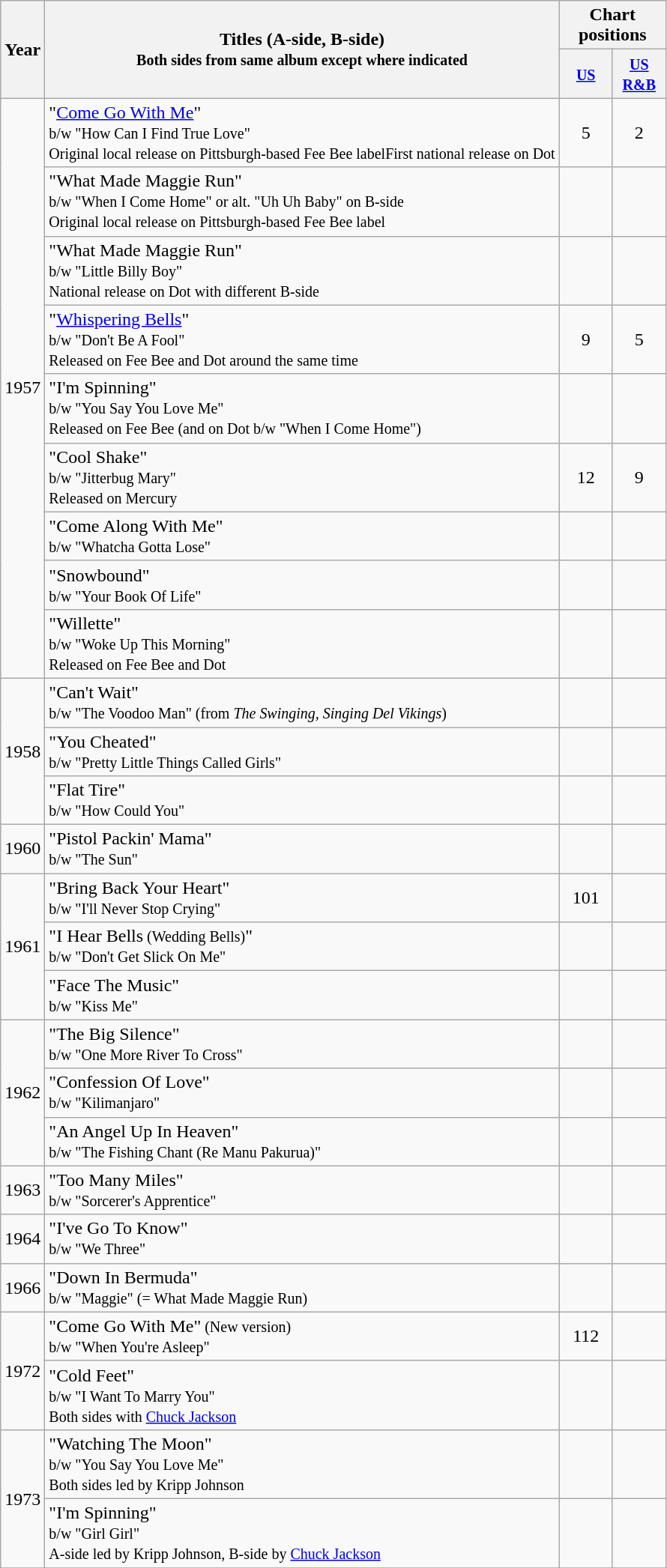<table class="wikitable">
<tr>
<th rowspan="2">Year</th>
<th rowspan="2">Titles (A-side, B-side)<br><small>Both sides from same album except where indicated</small></th>
<th colspan="2">Chart positions</th>
</tr>
<tr>
<th width="40"><small><a href='#'>US</a></small></th>
<th width="40"><small><a href='#'>US R&B</a> </small></th>
</tr>
<tr>
<td rowspan="9">1957</td>
<td align="left">"<a href='#'>Come Go With Me</a>"<br><small>b/w "How Can I Find True Love"<br>Original local release on Pittsburgh-based Fee Bee label</small><small>First national release on Dot</small></td>
<td align="center">5</td>
<td align="center">2</td>
</tr>
<tr>
<td align="left">"What Made Maggie Run"<br><small>b/w "When I Come Home" or alt. "Uh Uh Baby" on B-side<br>Original local release on Pittsburgh-based Fee Bee label</small></td>
<td align="center"></td>
<td align="center"></td>
</tr>
<tr>
<td align="left">"What Made Maggie Run"<br><small>b/w "Little Billy Boy"<br>National release on Dot with different B-side</small></td>
<td align="center"></td>
<td align="center"></td>
</tr>
<tr>
<td align="left">"<a href='#'>Whispering Bells</a>"<br><small>b/w "Don't Be A Fool"<br>Released on Fee Bee and Dot around the same time </small></td>
<td align="center">9</td>
<td align="center">5</td>
</tr>
<tr>
<td align="left">"I'm Spinning"<br><small>b/w "You Say You Love Me"<br>Released on Fee Bee (and on Dot b/w "When I Come Home")</small></td>
<td align="center"></td>
<td align="center"></td>
</tr>
<tr>
<td align="left">"Cool Shake"<br><small>b/w "Jitterbug Mary"<br>Released on Mercury</small></td>
<td align="center">12</td>
<td align="center">9</td>
</tr>
<tr>
<td align="left">"Come Along With Me"<br><small>b/w "Whatcha Gotta Lose"</small></td>
<td align="center"></td>
<td align="center"></td>
</tr>
<tr>
<td align="left">"Snowbound"<br><small>b/w "Your Book Of Life"</small></td>
<td align="center"></td>
<td align="center"></td>
</tr>
<tr>
<td>"Willette"<br><small>b/w "Woke Up This Morning"<br>Released on Fee Bee and Dot</small></td>
<td></td>
<td></td>
</tr>
<tr>
<td rowspan="3">1958</td>
<td align="left">"Can't Wait"<br><small>b/w "The Voodoo Man" (from <em>The Swinging, Singing Del Vikings</em>)</small></td>
<td align="center"></td>
<td align="center"></td>
</tr>
<tr>
<td align="left">"You Cheated"<br><small>b/w "Pretty Little Things Called Girls"</small></td>
<td align="center"></td>
<td align="center"></td>
</tr>
<tr>
<td align="left">"Flat Tire"<br><small>b/w "How Could You"</small></td>
<td align="center"></td>
<td align="center"></td>
</tr>
<tr>
<td>1960</td>
<td align="left">"Pistol Packin' Mama"<br><small>b/w "The Sun"</small></td>
<td align="center"></td>
<td align="center"></td>
</tr>
<tr>
<td rowspan="3">1961</td>
<td align="left">"Bring Back Your Heart"<br><small>b/w "I'll Never Stop Crying"</small></td>
<td align="center">101</td>
<td align="center"></td>
</tr>
<tr>
<td align="left">"I Hear Bells<small> (Wedding Bells)</small>"<br><small>b/w "Don't Get Slick On Me"</small></td>
<td align="center"></td>
<td></td>
</tr>
<tr>
<td align="left">"Face The Music"<br><small>b/w "Kiss Me"</small></td>
<td align="center"></td>
<td></td>
</tr>
<tr>
<td rowspan="3">1962</td>
<td align="left">"The Big Silence"<br><small>b/w "One More River To Cross"</small></td>
<td align="center"></td>
<td align="center"></td>
</tr>
<tr>
<td align="left">"Confession Of Love"<br><small>b/w "Kilimanjaro"</small></td>
<td align="center"></td>
<td align="center"></td>
</tr>
<tr>
<td align="left">"An Angel Up In Heaven"<br><small>b/w "The Fishing Chant (Re Manu Pakurua)"</small></td>
<td align="center"></td>
<td align="center"></td>
</tr>
<tr>
<td>1963</td>
<td align="left">"Too Many Miles"<br><small>b/w "Sorcerer's Apprentice"</small></td>
<td align="center"></td>
<td align="center"></td>
</tr>
<tr>
<td>1964</td>
<td align="left">"I've Go To Know"<br><small>b/w "We Three"</small></td>
<td align="center"></td>
<td align="center"></td>
</tr>
<tr>
<td>1966</td>
<td align="left">"Down In Bermuda"<br><small>b/w "Maggie" (= What Made Maggie Run)</small></td>
<td align="center"></td>
<td align="center"></td>
</tr>
<tr>
<td rowspan="2">1972</td>
<td align="left">"Come Go With Me"<small> (New version)</small><br><small>b/w "When You're Asleep"</small></td>
<td align="center">112</td>
<td align="center"></td>
</tr>
<tr>
<td align="left">"Cold Feet"<br><small>b/w "I Want To Marry You"<br>Both sides with <a href='#'>Chuck Jackson</a></small></td>
<td align="center"></td>
<td align="center"></td>
</tr>
<tr>
<td rowspan="2">1973</td>
<td align="left">"Watching The Moon"<br><small>b/w "You Say You Love Me"</small><small><br>Both sides led by Kripp Johnson</small></td>
<td align="center"></td>
<td align="center"></td>
</tr>
<tr>
<td align="left">"I'm Spinning"<br><small>b/w "Girl Girl"</small><small><br>A-side led by Kripp Johnson, B-side by <a href='#'>Chuck Jackson</a></small></td>
<td align="center"></td>
<td align="center"></td>
</tr>
<tr>
</tr>
</table>
